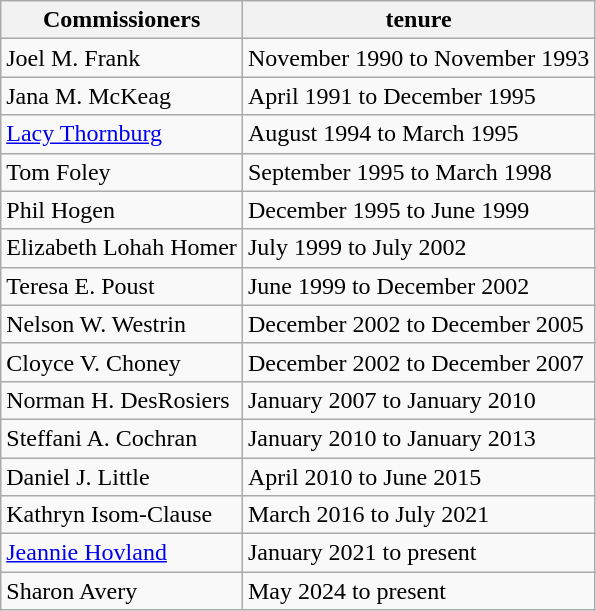<table class="wikitable">
<tr>
<th>Commissioners</th>
<th>tenure</th>
</tr>
<tr>
<td>Joel M. Frank</td>
<td>November 1990 to November 1993</td>
</tr>
<tr>
<td>Jana M. McKeag</td>
<td>April 1991 to December 1995</td>
</tr>
<tr>
<td><a href='#'>Lacy Thornburg</a></td>
<td>August 1994 to March 1995</td>
</tr>
<tr>
<td>Tom Foley</td>
<td>September 1995 to March 1998</td>
</tr>
<tr>
<td>Phil Hogen</td>
<td>December 1995 to June 1999</td>
</tr>
<tr>
<td>Elizabeth Lohah Homer</td>
<td>July 1999 to July 2002</td>
</tr>
<tr>
<td>Teresa E. Poust</td>
<td>June 1999 to December 2002</td>
</tr>
<tr>
<td>Nelson W. Westrin</td>
<td>December 2002 to December 2005</td>
</tr>
<tr>
<td>Cloyce V. Choney</td>
<td>December 2002 to December 2007</td>
</tr>
<tr>
<td>Norman H. DesRosiers</td>
<td>January 2007 to January 2010</td>
</tr>
<tr>
<td>Steffani A. Cochran</td>
<td>January 2010 to January 2013</td>
</tr>
<tr>
<td>Daniel J. Little</td>
<td>April 2010 to June 2015</td>
</tr>
<tr>
<td>Kathryn Isom-Clause</td>
<td>March 2016 to July 2021</td>
</tr>
<tr>
<td><a href='#'>Jeannie Hovland</a></td>
<td>January 2021 to present</td>
</tr>
<tr>
<td>Sharon Avery</td>
<td>May 2024 to present</td>
</tr>
</table>
